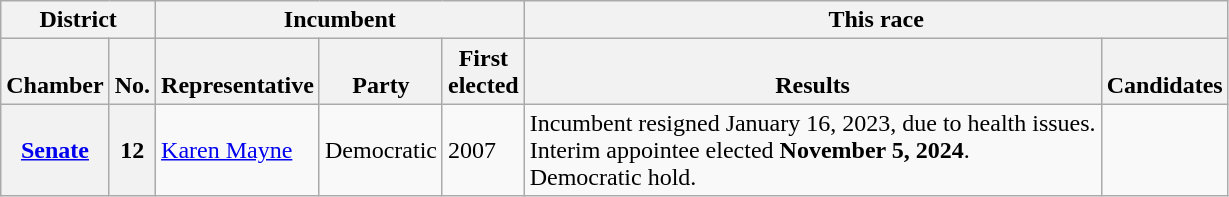<table class="wikitable sortable">
<tr valign=bottom>
<th colspan="2">District</th>
<th colspan="3">Incumbent</th>
<th colspan="2">This race</th>
</tr>
<tr valign=bottom>
<th>Chamber</th>
<th>No.</th>
<th>Representative</th>
<th>Party</th>
<th>First<br>elected</th>
<th>Results</th>
<th>Candidates</th>
</tr>
<tr>
<th><a href='#'>Senate</a></th>
<th>12</th>
<td><a href='#'>Karen Mayne</a></td>
<td>Democratic</td>
<td>2007<br></td>
<td>Incumbent resigned January 16, 2023, due to health issues.<br>Interim appointee elected <strong>November 5, 2024</strong>.<br>Democratic hold.</td>
<td nowrap></td>
</tr>
</table>
